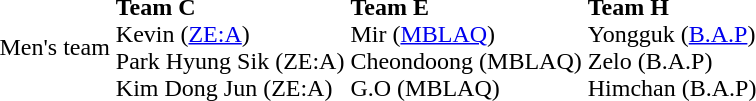<table>
<tr>
<td>Men's team</td>
<td><strong>Team C</strong><br>Kevin (<a href='#'>ZE:A</a>)<br>Park Hyung Sik (ZE:A)<br>Kim Dong Jun (ZE:A)</td>
<td><strong>Team E</strong><br>Mir (<a href='#'>MBLAQ</a>)<br>Cheondoong (MBLAQ)<br>G.O (MBLAQ)</td>
<td><strong>Team H</strong><br>Yongguk (<a href='#'>B.A.P</a>)<br>Zelo (B.A.P)<br>Himchan (B.A.P)</td>
</tr>
</table>
